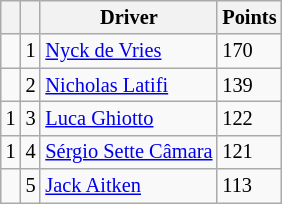<table class="wikitable" style="font-size: 85%;">
<tr>
<th></th>
<th></th>
<th>Driver</th>
<th>Points</th>
</tr>
<tr>
<td></td>
<td align="center">1</td>
<td> <a href='#'>Nyck de Vries</a></td>
<td>170</td>
</tr>
<tr>
<td></td>
<td align="center">2</td>
<td> <a href='#'>Nicholas Latifi</a></td>
<td>139</td>
</tr>
<tr>
<td> 1</td>
<td align="center">3</td>
<td> <a href='#'>Luca Ghiotto</a></td>
<td>122</td>
</tr>
<tr>
<td> 1</td>
<td align="center">4</td>
<td> <a href='#'>Sérgio Sette Câmara</a></td>
<td>121</td>
</tr>
<tr>
<td></td>
<td align="center">5</td>
<td> <a href='#'>Jack Aitken</a></td>
<td>113</td>
</tr>
</table>
